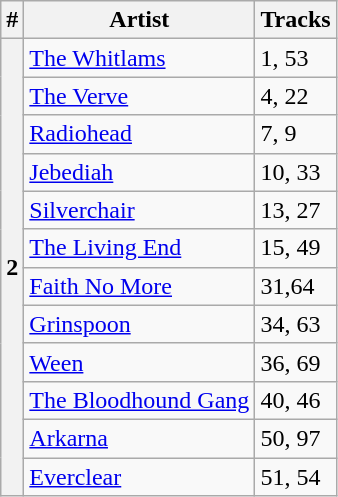<table class="wikitable sortable">
<tr>
<th>#</th>
<th>Artist</th>
<th>Tracks</th>
</tr>
<tr>
<th rowspan="12">2</th>
<td><a href='#'>The Whitlams</a></td>
<td>1, 53</td>
</tr>
<tr>
<td><a href='#'>The Verve</a></td>
<td>4, 22</td>
</tr>
<tr>
<td><a href='#'>Radiohead</a></td>
<td>7, 9</td>
</tr>
<tr>
<td><a href='#'>Jebediah</a></td>
<td>10, 33</td>
</tr>
<tr>
<td><a href='#'>Silverchair</a></td>
<td>13, 27</td>
</tr>
<tr>
<td><a href='#'>The Living End</a></td>
<td>15, 49</td>
</tr>
<tr>
<td><a href='#'>Faith No More</a></td>
<td>31,64</td>
</tr>
<tr>
<td><a href='#'>Grinspoon</a></td>
<td>34, 63</td>
</tr>
<tr>
<td><a href='#'>Ween</a></td>
<td>36, 69</td>
</tr>
<tr>
<td><a href='#'>The Bloodhound Gang</a></td>
<td>40, 46</td>
</tr>
<tr>
<td><a href='#'>Arkarna</a></td>
<td>50, 97</td>
</tr>
<tr>
<td><a href='#'>Everclear</a></td>
<td>51, 54</td>
</tr>
</table>
